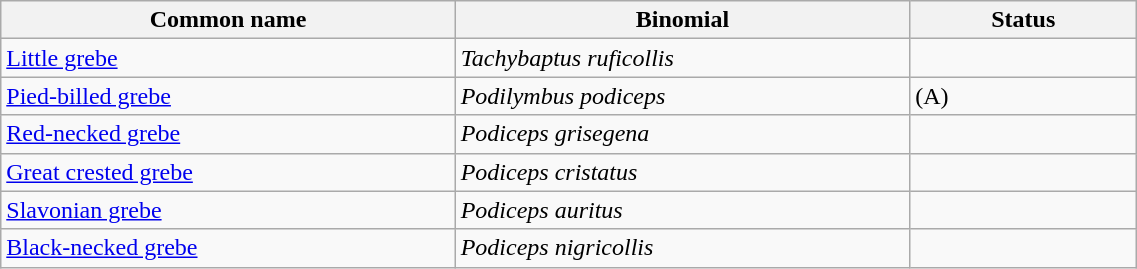<table style="width:60%;" class="wikitable">
<tr>
<th width=40%>Common name</th>
<th width=40%>Binomial</th>
<th width=20%>Status</th>
</tr>
<tr>
<td><a href='#'>Little grebe</a></td>
<td><em>Tachybaptus ruficollis</em></td>
<td></td>
</tr>
<tr>
<td><a href='#'>Pied-billed grebe</a></td>
<td><em>Podilymbus podiceps</em></td>
<td>(A)</td>
</tr>
<tr>
<td><a href='#'>Red-necked grebe</a></td>
<td><em>Podiceps grisegena</em></td>
<td></td>
</tr>
<tr>
<td><a href='#'>Great crested grebe</a></td>
<td><em>Podiceps cristatus</em></td>
<td></td>
</tr>
<tr>
<td><a href='#'>Slavonian grebe</a></td>
<td><em>Podiceps auritus</em></td>
<td></td>
</tr>
<tr>
<td><a href='#'>Black-necked grebe</a></td>
<td><em>Podiceps nigricollis</em></td>
<td></td>
</tr>
</table>
